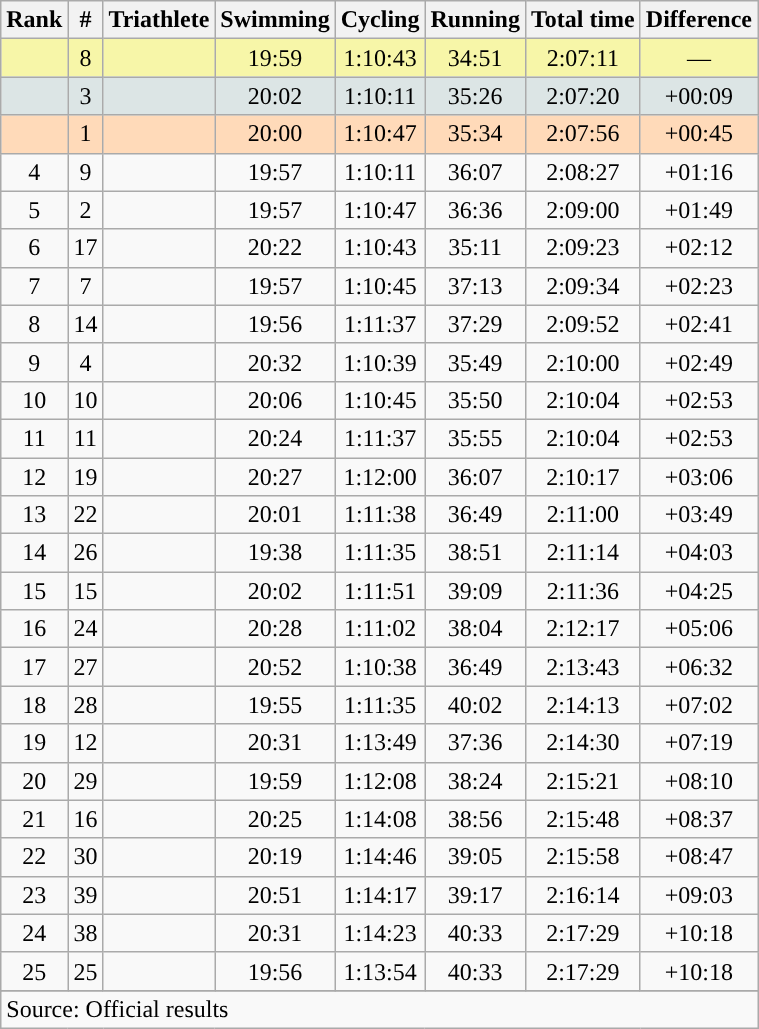<table class="wikitable sortable" style="text-align:center">
<tr>
<th data-sort-type="number">Rank</th>
<th>#</th>
<th>Triathlete</th>
<th>Swimming</th>
<th>Cycling</th>
<th>Running</th>
<th>Total time</th>
<th>Difference</th>
</tr>
<tr style="background:#F7F6A8;”">
<td></td>
<td>8</td>
<td align=left></td>
<td>19:59</td>
<td>1:10:43</td>
<td>34:51</td>
<td>2:07:11</td>
<td>—</td>
</tr>
<tr style="background:#DCE5E5;”">
<td></td>
<td>3</td>
<td align=left></td>
<td>20:02</td>
<td>1:10:11</td>
<td>35:26</td>
<td>2:07:20</td>
<td>+00:09</td>
</tr>
<tr style="background:#FFDAB9;">
<td></td>
<td>1</td>
<td align=left></td>
<td>20:00</td>
<td>1:10:47</td>
<td>35:34</td>
<td>2:07:56</td>
<td>+00:45</td>
</tr>
<tr>
<td>4</td>
<td>9</td>
<td align=left></td>
<td>19:57</td>
<td>1:10:11</td>
<td>36:07</td>
<td>2:08:27</td>
<td>+01:16</td>
</tr>
<tr>
<td>5</td>
<td>2</td>
<td align=left></td>
<td>19:57</td>
<td>1:10:47</td>
<td>36:36</td>
<td>2:09:00</td>
<td>+01:49</td>
</tr>
<tr>
<td>6</td>
<td>17</td>
<td align=left></td>
<td>20:22</td>
<td>1:10:43</td>
<td>35:11</td>
<td>2:09:23</td>
<td>+02:12</td>
</tr>
<tr>
<td>7</td>
<td>7</td>
<td align=left></td>
<td>19:57</td>
<td>1:10:45</td>
<td>37:13</td>
<td>2:09:34</td>
<td>+02:23</td>
</tr>
<tr>
<td>8</td>
<td>14</td>
<td align=left></td>
<td>19:56</td>
<td>1:11:37</td>
<td>37:29</td>
<td>2:09:52</td>
<td>+02:41</td>
</tr>
<tr>
<td>9</td>
<td>4</td>
<td align=left></td>
<td>20:32</td>
<td>1:10:39</td>
<td>35:49</td>
<td>2:10:00</td>
<td>+02:49</td>
</tr>
<tr>
<td>10</td>
<td>10</td>
<td align=left></td>
<td>20:06</td>
<td>1:10:45</td>
<td>35:50</td>
<td>2:10:04</td>
<td>+02:53</td>
</tr>
<tr>
<td>11</td>
<td>11</td>
<td align=left></td>
<td>20:24</td>
<td>1:11:37</td>
<td>35:55</td>
<td>2:10:04</td>
<td>+02:53</td>
</tr>
<tr>
<td>12</td>
<td>19</td>
<td align=left></td>
<td>20:27</td>
<td>1:12:00</td>
<td>36:07</td>
<td>2:10:17</td>
<td>+03:06</td>
</tr>
<tr>
<td>13</td>
<td>22</td>
<td align=left></td>
<td>20:01</td>
<td>1:11:38</td>
<td>36:49</td>
<td>2:11:00</td>
<td>+03:49</td>
</tr>
<tr>
<td>14</td>
<td>26</td>
<td align=left></td>
<td>19:38</td>
<td>1:11:35</td>
<td>38:51</td>
<td>2:11:14</td>
<td>+04:03</td>
</tr>
<tr>
<td>15</td>
<td>15</td>
<td align=left></td>
<td>20:02</td>
<td>1:11:51</td>
<td>39:09</td>
<td>2:11:36</td>
<td>+04:25</td>
</tr>
<tr>
<td>16</td>
<td>24</td>
<td align=left></td>
<td>20:28</td>
<td>1:11:02</td>
<td>38:04</td>
<td>2:12:17</td>
<td>+05:06</td>
</tr>
<tr>
<td>17</td>
<td>27</td>
<td align=left></td>
<td>20:52</td>
<td>1:10:38</td>
<td>36:49</td>
<td>2:13:43</td>
<td>+06:32</td>
</tr>
<tr>
<td>18</td>
<td>28</td>
<td align=left></td>
<td>19:55</td>
<td>1:11:35</td>
<td>40:02</td>
<td>2:14:13</td>
<td>+07:02</td>
</tr>
<tr>
<td>19</td>
<td>12</td>
<td align=left></td>
<td>20:31</td>
<td>1:13:49</td>
<td>37:36</td>
<td>2:14:30</td>
<td>+07:19</td>
</tr>
<tr>
<td>20</td>
<td>29</td>
<td align=left></td>
<td>19:59</td>
<td>1:12:08</td>
<td>38:24</td>
<td>2:15:21</td>
<td>+08:10</td>
</tr>
<tr>
<td>21</td>
<td>16</td>
<td align=left></td>
<td>20:25</td>
<td>1:14:08</td>
<td>38:56</td>
<td>2:15:48</td>
<td>+08:37</td>
</tr>
<tr>
<td>22</td>
<td>30</td>
<td align=left></td>
<td>20:19</td>
<td>1:14:46</td>
<td>39:05</td>
<td>2:15:58</td>
<td>+08:47</td>
</tr>
<tr>
<td>23</td>
<td>39</td>
<td align=left></td>
<td>20:51</td>
<td>1:14:17</td>
<td>39:17</td>
<td>2:16:14</td>
<td>+09:03</td>
</tr>
<tr>
<td>24</td>
<td>38</td>
<td align=left></td>
<td>20:31</td>
<td>1:14:23</td>
<td>40:33</td>
<td>2:17:29</td>
<td>+10:18</td>
</tr>
<tr>
<td>25</td>
<td>25</td>
<td align=left></td>
<td>19:56</td>
<td>1:13:54</td>
<td>40:33</td>
<td>2:17:29</td>
<td>+10:18</td>
</tr>
<tr>
</tr>
<tr class="sortbottom">
<td colspan="9" style="text-align:left;">Source: Official results</td>
</tr>
</table>
